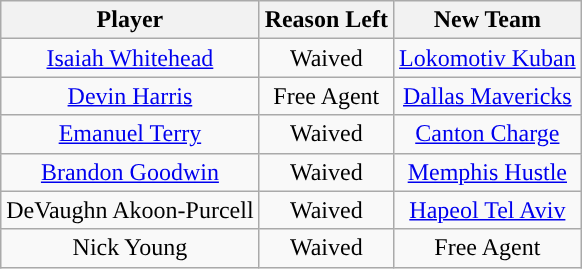<table class="wikitable sortable sortable">
<tr>
<th>Player</th>
<th>Reason Left</th>
<th>New Team</th>
</tr>
<tr style="text-align:center;">
<td><a href='#'>Isaiah Whitehead</a></td>
<td>Waived</td>
<td><a href='#'>Lokomotiv Kuban</a></td>
</tr>
<tr style="text-align: center">
<td><a href='#'>Devin Harris</a></td>
<td>Free Agent</td>
<td><a href='#'>Dallas Mavericks</a></td>
</tr>
<tr style="text-align: center">
<td><a href='#'>Emanuel Terry</a></td>
<td>Waived</td>
<td> <a href='#'>Canton Charge</a></td>
</tr>
<tr style="text-align: center">
<td><a href='#'>Brandon Goodwin</a></td>
<td>Waived</td>
<td> <a href='#'>Memphis Hustle</a></td>
</tr>
<tr style="text-align: center">
<td>DeVaughn Akoon-Purcell</td>
<td>Waived</td>
<td> <a href='#'>Hapeol Tel Aviv</a></td>
</tr>
<tr style="text-align: center">
<td>Nick Young</td>
<td>Waived</td>
<td>Free Agent</td>
</tr>
</table>
